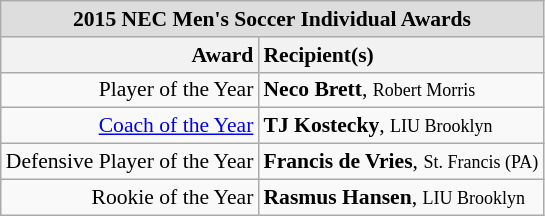<table class="wikitable" style="white-space:nowrap; font-size:90%;">
<tr>
<td colspan="7" style="text-align:center; background:#ddd;"><strong>2015 NEC Men's Soccer Individual Awards</strong></td>
</tr>
<tr>
<th style="text-align:right;">Award</th>
<th style="text-align:left;">Recipient(s)</th>
</tr>
<tr>
<td style="text-align:right;">Player of the Year</td>
<td style="text-align:left;"><strong>Neco Brett</strong>, <small>Robert Morris</small><br></td>
</tr>
<tr>
<td style="text-align:right;"><a href='#'>Coach of the Year</a></td>
<td style="text-align:left;"><strong>TJ Kostecky</strong>, <small>LIU Brooklyn</small><br></td>
</tr>
<tr>
<td style="text-align:right;">Defensive Player of the Year</td>
<td style="text-align:left;"><strong>Francis de Vries</strong>, <small>St. Francis (PA)</small><br></td>
</tr>
<tr>
<td style="text-align:right;">Rookie of the Year</td>
<td style="text-align:left;"><strong>Rasmus Hansen</strong>, <small>LIU Brooklyn</small><br></td>
</tr>
</table>
